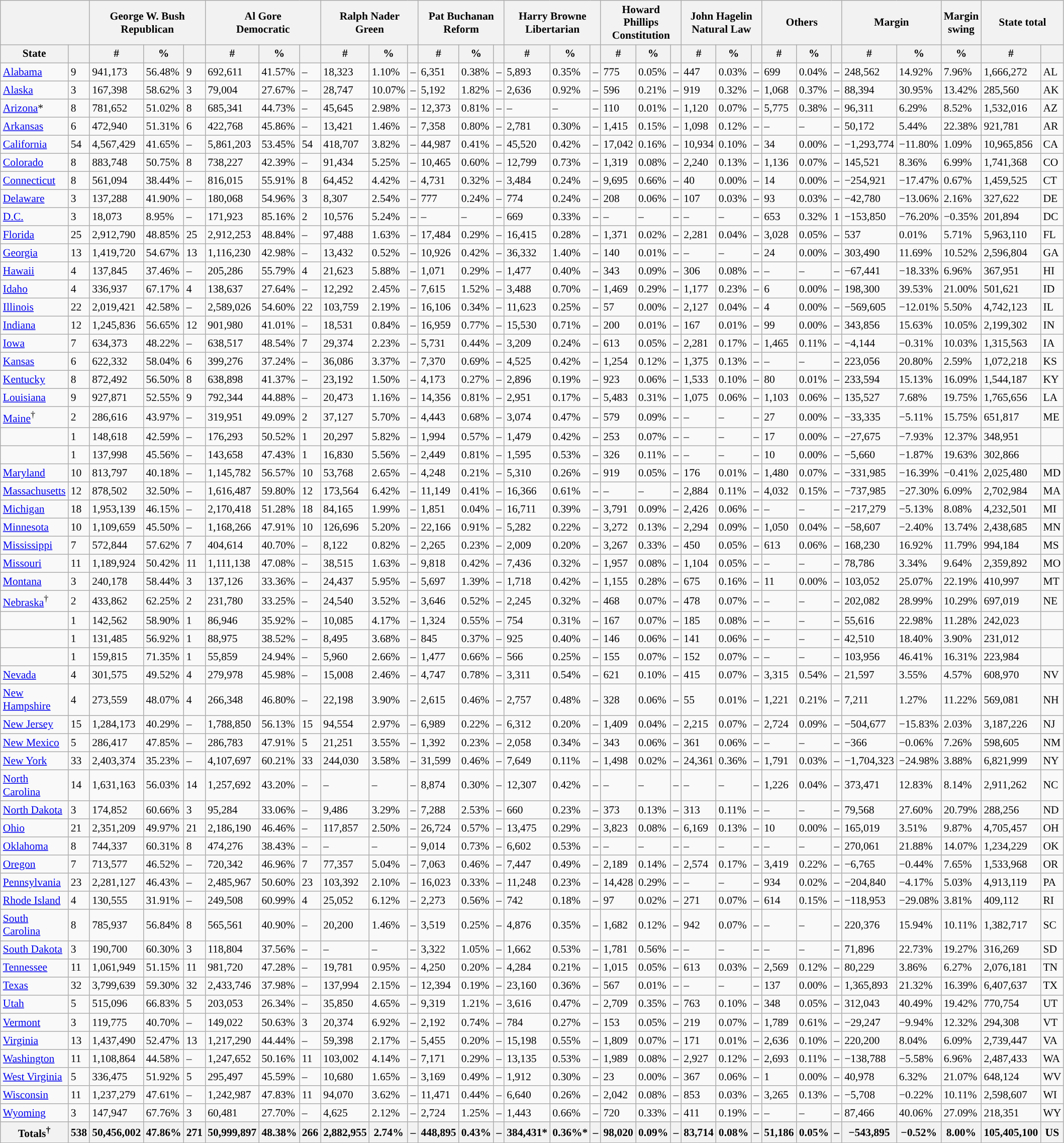<table class="wikitable sortable" style="font-size:90%; line-height:1.2">
<tr>
<th colspan=2></th>
<th style="text-align:center;" colspan="3">George W. Bush<br>Republican</th>
<th style="text-align:center;" colspan="3">Al Gore<br>Democratic</th>
<th style="text-align:center;" colspan="3">Ralph Nader<br>Green</th>
<th style="text-align:center;" colspan="3">Pat Buchanan<br>Reform</th>
<th style="text-align:center;" colspan="3">Harry Browne<br>Libertarian</th>
<th style="text-align:center;" colspan="3">Howard Phillips<br>Constitution</th>
<th style="text-align:center;" colspan="3">John Hagelin<br>Natural Law</th>
<th style="text-align:center;" colspan="3">Others</th>
<th style="text-align:center;" colspan="2">Margin</th>
<th style="text-align:center;" colspan="1">Margin<br>swing</th>
<th style="text-align:center;" colspan="2">State total</th>
</tr>
<tr>
<th align=center>State</th>
<th style="text-align:center;" data-sort-type="number"></th>
<th style="text-align:center;" data-sort- type="number">#</th>
<th style="text-align:center;" data-sort- type="number">%</th>
<th style="text-align:center;" data-sort-type="number"></th>
<th style="text-align:center;" data-sort- type="number">#</th>
<th style="text-align:center;" data-sort- type="number">%</th>
<th style="text-align:center;" data-sort-type="number"></th>
<th style="text-align:center;" data-sort- type="number">#</th>
<th style="text-align:center;" data-sort- type="number">%</th>
<th style="text-align:center;" data-sort-type="number"></th>
<th style="text-align:center;" data-sort- type="number">#</th>
<th style="text-align:center;" data-sort- type="number">%</th>
<th style="text-align:center;" data-sort-type="number"></th>
<th style="text-align:center;" data-sort- type="number">#</th>
<th style="text-align:center;" data-sort- type="number">%</th>
<th style="text-align:center;" data-sort-type="number"></th>
<th style="text-align:center;" data-sort- type="number">#</th>
<th style="text-align:center;" data-sort- type="number">%</th>
<th style="text-align:center;" data-sort-type="number"></th>
<th style="text-align:center;" data-sort- type="number">#</th>
<th style="text-align:center;" data-sort- type="number">%</th>
<th style="text-align:center;" data-sort-type="number"></th>
<th style="text-align:center;" data-sort- type="number">#</th>
<th style="text-align:center;" data-sort- type="number">%</th>
<th style="text-align:center;" data-sort-type="number"></th>
<th style="text-align:center;" data-sort- type="number">#</th>
<th style="text-align:center;" data-sort- type="number">%</th>
<th style="text-align:center;" data-sort- type="number">%</th>
<th style="text-align:center;" data-sort-type="number">#</th>
<th></th>
</tr>
<tr>
<td scope="row"><a href='#'>Alabama</a></td>
<td>9</td>
<td>941,173</td>
<td>56.48%</td>
<td>9</td>
<td>692,611</td>
<td>41.57%</td>
<td>–</td>
<td>18,323</td>
<td>1.10%</td>
<td>–</td>
<td>6,351</td>
<td>0.38%</td>
<td>–</td>
<td>5,893</td>
<td>0.35%</td>
<td>–</td>
<td>775</td>
<td>0.05%</td>
<td>–</td>
<td>447</td>
<td>0.03%</td>
<td>–</td>
<td>699</td>
<td>0.04%</td>
<td>–</td>
<td>248,562</td>
<td>14.92%</td>
<td>7.96%</td>
<td>1,666,272</td>
<td>AL</td>
</tr>
<tr>
<td scope="row"><a href='#'>Alaska</a></td>
<td>3</td>
<td>167,398</td>
<td>58.62%</td>
<td>3</td>
<td>79,004</td>
<td>27.67%</td>
<td>–</td>
<td>28,747</td>
<td>10.07%</td>
<td>–</td>
<td>5,192</td>
<td>1.82%</td>
<td>–</td>
<td>2,636</td>
<td>0.92%</td>
<td>–</td>
<td>596</td>
<td>0.21%</td>
<td>–</td>
<td>919</td>
<td>0.32%</td>
<td>–</td>
<td>1,068</td>
<td>0.37%</td>
<td>–</td>
<td>88,394</td>
<td>30.95%</td>
<td>13.42%</td>
<td>285,560</td>
<td>AK</td>
</tr>
<tr>
<td scope="row"><a href='#'>Arizona</a>*</td>
<td>8</td>
<td>781,652</td>
<td>51.02%</td>
<td>8</td>
<td>685,341</td>
<td>44.73%</td>
<td>–</td>
<td>45,645</td>
<td>2.98%</td>
<td>–</td>
<td>12,373</td>
<td>0.81%</td>
<td>–</td>
<td>–</td>
<td>–</td>
<td>–</td>
<td>110</td>
<td>0.01%</td>
<td>–</td>
<td>1,120</td>
<td>0.07%</td>
<td>–</td>
<td>5,775</td>
<td>0.38%</td>
<td>–</td>
<td>96,311</td>
<td>6.29%</td>
<td>8.52%</td>
<td>1,532,016</td>
<td>AZ</td>
</tr>
<tr>
<td scope="row"><a href='#'>Arkansas</a></td>
<td>6</td>
<td>472,940</td>
<td>51.31%</td>
<td>6</td>
<td>422,768</td>
<td>45.86%</td>
<td>–</td>
<td>13,421</td>
<td>1.46%</td>
<td>–</td>
<td>7,358</td>
<td>0.80%</td>
<td>–</td>
<td>2,781</td>
<td>0.30%</td>
<td>–</td>
<td>1,415</td>
<td>0.15%</td>
<td>–</td>
<td>1,098</td>
<td>0.12%</td>
<td>–</td>
<td>–</td>
<td>–</td>
<td>–</td>
<td>50,172</td>
<td>5.44%</td>
<td>22.38%</td>
<td>921,781</td>
<td>AR</td>
</tr>
<tr>
<td scope="row"><a href='#'>California</a></td>
<td>54</td>
<td>4,567,429</td>
<td>41.65%</td>
<td>–</td>
<td>5,861,203</td>
<td>53.45%</td>
<td>54</td>
<td>418,707</td>
<td>3.82%</td>
<td>–</td>
<td>44,987</td>
<td>0.41%</td>
<td>–</td>
<td>45,520</td>
<td>0.42%</td>
<td>–</td>
<td>17,042</td>
<td>0.16%</td>
<td>–</td>
<td>10,934</td>
<td>0.10%</td>
<td>–</td>
<td>34</td>
<td>0.00%</td>
<td>–</td>
<td>−1,293,774</td>
<td>−11.80%</td>
<td>1.09%</td>
<td>10,965,856</td>
<td>CA</td>
</tr>
<tr>
<td scope="row"><a href='#'>Colorado</a></td>
<td>8</td>
<td>883,748</td>
<td>50.75%</td>
<td>8</td>
<td>738,227</td>
<td>42.39%</td>
<td>–</td>
<td>91,434</td>
<td>5.25%</td>
<td>–</td>
<td>10,465</td>
<td>0.60%</td>
<td>–</td>
<td>12,799</td>
<td>0.73%</td>
<td>–</td>
<td>1,319</td>
<td>0.08%</td>
<td>–</td>
<td>2,240</td>
<td>0.13%</td>
<td>–</td>
<td>1,136</td>
<td>0.07%</td>
<td>–</td>
<td>145,521</td>
<td>8.36%</td>
<td>6.99%</td>
<td>1,741,368</td>
<td>CO</td>
</tr>
<tr>
<td scope="row"><a href='#'>Connecticut</a></td>
<td>8</td>
<td>561,094</td>
<td>38.44%</td>
<td>–</td>
<td>816,015</td>
<td>55.91%</td>
<td>8</td>
<td>64,452</td>
<td>4.42%</td>
<td>–</td>
<td>4,731</td>
<td>0.32%</td>
<td>–</td>
<td>3,484</td>
<td>0.24%</td>
<td>–</td>
<td>9,695</td>
<td>0.66%</td>
<td>–</td>
<td>40</td>
<td>0.00%</td>
<td>–</td>
<td>14</td>
<td>0.00%</td>
<td>–</td>
<td>−254,921</td>
<td>−17.47%</td>
<td>0.67%</td>
<td>1,459,525</td>
<td>CT</td>
</tr>
<tr>
<td scope="row"><a href='#'>Delaware</a></td>
<td>3</td>
<td>137,288</td>
<td>41.90%</td>
<td>–</td>
<td>180,068</td>
<td>54.96%</td>
<td>3</td>
<td>8,307</td>
<td>2.54%</td>
<td>–</td>
<td>777</td>
<td>0.24%</td>
<td>–</td>
<td>774</td>
<td>0.24%</td>
<td>–</td>
<td>208</td>
<td>0.06%</td>
<td>–</td>
<td>107</td>
<td>0.03%</td>
<td>–</td>
<td>93</td>
<td>0.03%</td>
<td>–</td>
<td>−42,780</td>
<td>−13.06%</td>
<td>2.16%</td>
<td>327,622</td>
<td>DE</td>
</tr>
<tr>
<td scope="row"><a href='#'>D.C.</a></td>
<td>3</td>
<td>18,073</td>
<td>8.95%</td>
<td>–</td>
<td>171,923</td>
<td>85.16%</td>
<td>2</td>
<td>10,576</td>
<td>5.24%</td>
<td>–</td>
<td>–</td>
<td>–</td>
<td>–</td>
<td>669</td>
<td>0.33%</td>
<td>–</td>
<td>–</td>
<td>–</td>
<td>–</td>
<td>–</td>
<td>–</td>
<td>–</td>
<td>653</td>
<td>0.32%</td>
<td>1</td>
<td>−153,850</td>
<td>−76.20%</td>
<td>−0.35%</td>
<td>201,894</td>
<td>DC</td>
</tr>
<tr>
<td scope="row"><a href='#'>Florida</a></td>
<td>25</td>
<td>2,912,790</td>
<td>48.85%</td>
<td>25</td>
<td>2,912,253</td>
<td>48.84%</td>
<td>–</td>
<td>97,488</td>
<td>1.63%</td>
<td>–</td>
<td>17,484</td>
<td>0.29%</td>
<td>–</td>
<td>16,415</td>
<td>0.28%</td>
<td>–</td>
<td>1,371</td>
<td>0.02%</td>
<td>–</td>
<td>2,281</td>
<td>0.04%</td>
<td>–</td>
<td>3,028</td>
<td>0.05%</td>
<td>–</td>
<td>537</td>
<td>0.01%</td>
<td>5.71%</td>
<td>5,963,110</td>
<td>FL</td>
</tr>
<tr>
<td scope="row"><a href='#'>Georgia</a></td>
<td>13</td>
<td>1,419,720</td>
<td>54.67%</td>
<td>13</td>
<td>1,116,230</td>
<td>42.98%</td>
<td>–</td>
<td>13,432</td>
<td>0.52%</td>
<td>–</td>
<td>10,926</td>
<td>0.42%</td>
<td>–</td>
<td>36,332</td>
<td>1.40%</td>
<td>–</td>
<td>140</td>
<td>0.01%</td>
<td>–</td>
<td>–</td>
<td>–</td>
<td>–</td>
<td>24</td>
<td>0.00%</td>
<td>–</td>
<td>303,490</td>
<td>11.69%</td>
<td>10.52%</td>
<td>2,596,804</td>
<td>GA</td>
</tr>
<tr>
<td scope="row"><a href='#'>Hawaii</a></td>
<td>4</td>
<td>137,845</td>
<td>37.46%</td>
<td>–</td>
<td>205,286</td>
<td>55.79%</td>
<td>4</td>
<td>21,623</td>
<td>5.88%</td>
<td>–</td>
<td>1,071</td>
<td>0.29%</td>
<td>–</td>
<td>1,477</td>
<td>0.40%</td>
<td>–</td>
<td>343</td>
<td>0.09%</td>
<td>–</td>
<td>306</td>
<td>0.08%</td>
<td>–</td>
<td>–</td>
<td>–</td>
<td>–</td>
<td>−67,441</td>
<td>−18.33%</td>
<td>6.96%</td>
<td>367,951</td>
<td>HI</td>
</tr>
<tr>
<td scope="row"><a href='#'>Idaho</a></td>
<td>4</td>
<td>336,937</td>
<td>67.17%</td>
<td>4</td>
<td>138,637</td>
<td>27.64%</td>
<td>–</td>
<td>12,292</td>
<td>2.45%</td>
<td>–</td>
<td>7,615</td>
<td>1.52%</td>
<td>–</td>
<td>3,488</td>
<td>0.70%</td>
<td>–</td>
<td>1,469</td>
<td>0.29%</td>
<td>–</td>
<td>1,177</td>
<td>0.23%</td>
<td>–</td>
<td>6</td>
<td>0.00%</td>
<td>–</td>
<td>198,300</td>
<td>39.53%</td>
<td>21.00%</td>
<td>501,621</td>
<td>ID</td>
</tr>
<tr>
<td scope="row"><a href='#'>Illinois</a></td>
<td>22</td>
<td>2,019,421</td>
<td>42.58%</td>
<td>–</td>
<td>2,589,026</td>
<td>54.60%</td>
<td>22</td>
<td>103,759</td>
<td>2.19%</td>
<td>–</td>
<td>16,106</td>
<td>0.34%</td>
<td>–</td>
<td>11,623</td>
<td>0.25%</td>
<td>–</td>
<td>57</td>
<td>0.00%</td>
<td>–</td>
<td>2,127</td>
<td>0.04%</td>
<td>–</td>
<td>4</td>
<td>0.00%</td>
<td>–</td>
<td>−569,605</td>
<td>−12.01%</td>
<td>5.50%</td>
<td>4,742,123</td>
<td>IL</td>
</tr>
<tr>
<td scope="row"><a href='#'>Indiana</a></td>
<td>12</td>
<td>1,245,836</td>
<td>56.65%</td>
<td>12</td>
<td>901,980</td>
<td>41.01%</td>
<td>–</td>
<td>18,531</td>
<td>0.84%</td>
<td>–</td>
<td>16,959</td>
<td>0.77%</td>
<td>–</td>
<td>15,530</td>
<td>0.71%</td>
<td>–</td>
<td>200</td>
<td>0.01%</td>
<td>–</td>
<td>167</td>
<td>0.01%</td>
<td>–</td>
<td>99</td>
<td>0.00%</td>
<td>–</td>
<td>343,856</td>
<td>15.63%</td>
<td>10.05%</td>
<td>2,199,302</td>
<td>IN</td>
</tr>
<tr>
<td scope="row"><a href='#'>Iowa</a></td>
<td>7</td>
<td>634,373</td>
<td>48.22%</td>
<td>–</td>
<td>638,517</td>
<td>48.54%</td>
<td>7</td>
<td>29,374</td>
<td>2.23%</td>
<td>–</td>
<td>5,731</td>
<td>0.44%</td>
<td>–</td>
<td>3,209</td>
<td>0.24%</td>
<td>–</td>
<td>613</td>
<td>0.05%</td>
<td>–</td>
<td>2,281</td>
<td>0.17%</td>
<td>–</td>
<td>1,465</td>
<td>0.11%</td>
<td>–</td>
<td>−4,144</td>
<td>−0.31%</td>
<td>10.03%</td>
<td>1,315,563</td>
<td>IA</td>
</tr>
<tr>
<td scope="row"><a href='#'>Kansas</a></td>
<td>6</td>
<td>622,332</td>
<td>58.04%</td>
<td>6</td>
<td>399,276</td>
<td>37.24%</td>
<td>–</td>
<td>36,086</td>
<td>3.37%</td>
<td>–</td>
<td>7,370</td>
<td>0.69%</td>
<td>–</td>
<td>4,525</td>
<td>0.42%</td>
<td>–</td>
<td>1,254</td>
<td>0.12%</td>
<td>–</td>
<td>1,375</td>
<td>0.13%</td>
<td>–</td>
<td>–</td>
<td>–</td>
<td>–</td>
<td>223,056</td>
<td>20.80%</td>
<td>2.59%</td>
<td>1,072,218</td>
<td>KS</td>
</tr>
<tr>
<td scope="row"><a href='#'>Kentucky</a></td>
<td>8</td>
<td>872,492</td>
<td>56.50%</td>
<td>8</td>
<td>638,898</td>
<td>41.37%</td>
<td>–</td>
<td>23,192</td>
<td>1.50%</td>
<td>–</td>
<td>4,173</td>
<td>0.27%</td>
<td>–</td>
<td>2,896</td>
<td>0.19%</td>
<td>–</td>
<td>923</td>
<td>0.06%</td>
<td>–</td>
<td>1,533</td>
<td>0.10%</td>
<td>–</td>
<td>80</td>
<td>0.01%</td>
<td>–</td>
<td>233,594</td>
<td>15.13%</td>
<td>16.09%</td>
<td>1,544,187</td>
<td>KY</td>
</tr>
<tr>
<td scope="row"><a href='#'>Louisiana</a></td>
<td>9</td>
<td>927,871</td>
<td>52.55%</td>
<td>9</td>
<td>792,344</td>
<td>44.88%</td>
<td>–</td>
<td>20,473</td>
<td>1.16%</td>
<td>–</td>
<td>14,356</td>
<td>0.81%</td>
<td>–</td>
<td>2,951</td>
<td>0.17%</td>
<td>–</td>
<td>5,483</td>
<td>0.31%</td>
<td>–</td>
<td>1,075</td>
<td>0.06%</td>
<td>–</td>
<td>1,103</td>
<td>0.06%</td>
<td>–</td>
<td>135,527</td>
<td>7.68%</td>
<td>19.75%</td>
<td>1,765,656</td>
<td>LA</td>
</tr>
<tr>
<td scope="row"><a href='#'>Maine</a><sup>†</sup></td>
<td>2</td>
<td>286,616</td>
<td>43.97%</td>
<td>–</td>
<td>319,951</td>
<td>49.09%</td>
<td>2</td>
<td>37,127</td>
<td>5.70%</td>
<td>–</td>
<td>4,443</td>
<td>0.68%</td>
<td>–</td>
<td>3,074</td>
<td>0.47%</td>
<td>–</td>
<td>579</td>
<td>0.09%</td>
<td>–</td>
<td>–</td>
<td>–</td>
<td>–</td>
<td>27</td>
<td>0.00%</td>
<td>–</td>
<td>−33,335</td>
<td>−5.11%</td>
<td>15.75%</td>
<td>651,817</td>
<td>ME</td>
</tr>
<tr style="background:">
<td scope="row"></td>
<td>1</td>
<td>148,618</td>
<td>42.59%</td>
<td>–</td>
<td>176,293</td>
<td>50.52%</td>
<td>1</td>
<td>20,297</td>
<td>5.82%</td>
<td>–</td>
<td>1,994</td>
<td>0.57%</td>
<td>–</td>
<td>1,479</td>
<td>0.42%</td>
<td>–</td>
<td>253</td>
<td>0.07%</td>
<td>–</td>
<td>–</td>
<td>–</td>
<td>–</td>
<td>17</td>
<td>0.00%</td>
<td>–</td>
<td>−27,675</td>
<td>−7.93%</td>
<td>12.37%</td>
<td>348,951</td>
<td></td>
</tr>
<tr style="background:">
<td scope="row"></td>
<td>1</td>
<td>137,998</td>
<td>45.56%</td>
<td>–</td>
<td>143,658</td>
<td>47.43%</td>
<td>1</td>
<td>16,830</td>
<td>5.56%</td>
<td>–</td>
<td>2,449</td>
<td>0.81%</td>
<td>–</td>
<td>1,595</td>
<td>0.53%</td>
<td>–</td>
<td>326</td>
<td>0.11%</td>
<td>–</td>
<td>–</td>
<td>–</td>
<td>–</td>
<td>10</td>
<td>0.00%</td>
<td>–</td>
<td>−5,660</td>
<td>−1.87%</td>
<td>19.63%</td>
<td>302,866</td>
<td></td>
</tr>
<tr>
<td scope="row"><a href='#'>Maryland</a></td>
<td>10</td>
<td>813,797</td>
<td>40.18%</td>
<td>–</td>
<td>1,145,782</td>
<td>56.57%</td>
<td>10</td>
<td>53,768</td>
<td>2.65%</td>
<td>–</td>
<td>4,248</td>
<td>0.21%</td>
<td>–</td>
<td>5,310</td>
<td>0.26%</td>
<td>–</td>
<td>919</td>
<td>0.05%</td>
<td>–</td>
<td>176</td>
<td>0.01%</td>
<td>–</td>
<td>1,480</td>
<td>0.07%</td>
<td>–</td>
<td>−331,985</td>
<td>−16.39%</td>
<td>−0.41%</td>
<td>2,025,480</td>
<td>MD</td>
</tr>
<tr>
<td scope="row"><a href='#'>Massachusetts</a></td>
<td>12</td>
<td>878,502</td>
<td>32.50%</td>
<td>–</td>
<td>1,616,487</td>
<td>59.80%</td>
<td>12</td>
<td>173,564</td>
<td>6.42%</td>
<td>–</td>
<td>11,149</td>
<td>0.41%</td>
<td>–</td>
<td>16,366</td>
<td>0.61%</td>
<td>–</td>
<td>–</td>
<td>–</td>
<td>–</td>
<td>2,884</td>
<td>0.11%</td>
<td>–</td>
<td>4,032</td>
<td>0.15%</td>
<td>–</td>
<td>−737,985</td>
<td>−27.30%</td>
<td>6.09%</td>
<td>2,702,984</td>
<td>MA</td>
</tr>
<tr>
<td scope="row"><a href='#'>Michigan</a></td>
<td>18</td>
<td>1,953,139</td>
<td>46.15%</td>
<td>–</td>
<td>2,170,418</td>
<td>51.28%</td>
<td>18</td>
<td>84,165</td>
<td>1.99%</td>
<td>–</td>
<td>1,851</td>
<td>0.04%</td>
<td>–</td>
<td>16,711</td>
<td>0.39%</td>
<td>–</td>
<td>3,791</td>
<td>0.09%</td>
<td>–</td>
<td>2,426</td>
<td>0.06%</td>
<td>–</td>
<td>–</td>
<td>–</td>
<td>–</td>
<td>−217,279</td>
<td>−5.13%</td>
<td>8.08%</td>
<td>4,232,501</td>
<td>MI</td>
</tr>
<tr>
<td scope="row"><a href='#'>Minnesota</a></td>
<td>10</td>
<td>1,109,659</td>
<td>45.50%</td>
<td>–</td>
<td>1,168,266</td>
<td>47.91%</td>
<td>10</td>
<td>126,696</td>
<td>5.20%</td>
<td>–</td>
<td>22,166</td>
<td>0.91%</td>
<td>–</td>
<td>5,282</td>
<td>0.22%</td>
<td>–</td>
<td>3,272</td>
<td>0.13%</td>
<td>–</td>
<td>2,294</td>
<td>0.09%</td>
<td>–</td>
<td>1,050</td>
<td>0.04%</td>
<td>–</td>
<td>−58,607</td>
<td>−2.40%</td>
<td>13.74%</td>
<td>2,438,685</td>
<td>MN</td>
</tr>
<tr>
<td scope="row"><a href='#'>Mississippi</a></td>
<td>7</td>
<td>572,844</td>
<td>57.62%</td>
<td>7</td>
<td>404,614</td>
<td>40.70%</td>
<td>–</td>
<td>8,122</td>
<td>0.82%</td>
<td>–</td>
<td>2,265</td>
<td>0.23%</td>
<td>–</td>
<td>2,009</td>
<td>0.20%</td>
<td>–</td>
<td>3,267</td>
<td>0.33%</td>
<td>–</td>
<td>450</td>
<td>0.05%</td>
<td>–</td>
<td>613</td>
<td>0.06%</td>
<td>–</td>
<td>168,230</td>
<td>16.92%</td>
<td>11.79%</td>
<td>994,184</td>
<td>MS</td>
</tr>
<tr>
<td scope="row"><a href='#'>Missouri</a></td>
<td>11</td>
<td>1,189,924</td>
<td>50.42%</td>
<td>11</td>
<td>1,111,138</td>
<td>47.08%</td>
<td>–</td>
<td>38,515</td>
<td>1.63%</td>
<td>–</td>
<td>9,818</td>
<td>0.42%</td>
<td>–</td>
<td>7,436</td>
<td>0.32%</td>
<td>–</td>
<td>1,957</td>
<td>0.08%</td>
<td>–</td>
<td>1,104</td>
<td>0.05%</td>
<td>–</td>
<td>–</td>
<td>–</td>
<td>–</td>
<td>78,786</td>
<td>3.34%</td>
<td>9.64%</td>
<td>2,359,892</td>
<td>MO</td>
</tr>
<tr>
<td scope="row"><a href='#'>Montana</a></td>
<td>3</td>
<td>240,178</td>
<td>58.44%</td>
<td>3</td>
<td>137,126</td>
<td>33.36%</td>
<td>–</td>
<td>24,437</td>
<td>5.95%</td>
<td>–</td>
<td>5,697</td>
<td>1.39%</td>
<td>–</td>
<td>1,718</td>
<td>0.42%</td>
<td>–</td>
<td>1,155</td>
<td>0.28%</td>
<td>–</td>
<td>675</td>
<td>0.16%</td>
<td>–</td>
<td>11</td>
<td>0.00%</td>
<td>–</td>
<td>103,052</td>
<td>25.07%</td>
<td>22.19%</td>
<td>410,997</td>
<td>MT</td>
</tr>
<tr>
<td scope="row"><a href='#'>Nebraska</a><sup>†</sup></td>
<td>2</td>
<td>433,862</td>
<td>62.25%</td>
<td>2</td>
<td>231,780</td>
<td>33.25%</td>
<td>–</td>
<td>24,540</td>
<td>3.52%</td>
<td>–</td>
<td>3,646</td>
<td>0.52%</td>
<td>–</td>
<td>2,245</td>
<td>0.32%</td>
<td>–</td>
<td>468</td>
<td>0.07%</td>
<td>–</td>
<td>478</td>
<td>0.07%</td>
<td>–</td>
<td>–</td>
<td>–</td>
<td>–</td>
<td>202,082</td>
<td>28.99%</td>
<td>10.29%</td>
<td>697,019</td>
<td>NE</td>
</tr>
<tr style="background:">
<td scope="row"></td>
<td>1</td>
<td>142,562</td>
<td>58.90%</td>
<td>1</td>
<td>86,946</td>
<td>35.92%</td>
<td>–</td>
<td>10,085</td>
<td>4.17%</td>
<td>–</td>
<td>1,324</td>
<td>0.55%</td>
<td>–</td>
<td>754</td>
<td>0.31%</td>
<td>–</td>
<td>167</td>
<td>0.07%</td>
<td>–</td>
<td>185</td>
<td>0.08%</td>
<td>–</td>
<td>–</td>
<td>–</td>
<td>–</td>
<td>55,616</td>
<td>22.98%</td>
<td>11.28%</td>
<td>242,023</td>
<td></td>
</tr>
<tr style="background:">
<td scope="row"></td>
<td>1</td>
<td>131,485</td>
<td>56.92%</td>
<td>1</td>
<td>88,975</td>
<td>38.52%</td>
<td>–</td>
<td>8,495</td>
<td>3.68%</td>
<td>–</td>
<td>845</td>
<td>0.37%</td>
<td>–</td>
<td>925</td>
<td>0.40%</td>
<td>–</td>
<td>146</td>
<td>0.06%</td>
<td>–</td>
<td>141</td>
<td>0.06%</td>
<td>–</td>
<td>–</td>
<td>–</td>
<td>–</td>
<td>42,510</td>
<td>18.40%</td>
<td>3.90%</td>
<td>231,012</td>
<td></td>
</tr>
<tr style="background:">
<td scope="row"></td>
<td>1</td>
<td>159,815</td>
<td>71.35%</td>
<td>1</td>
<td>55,859</td>
<td>24.94%</td>
<td>–</td>
<td>5,960</td>
<td>2.66%</td>
<td>–</td>
<td>1,477</td>
<td>0.66%</td>
<td>–</td>
<td>566</td>
<td>0.25%</td>
<td>–</td>
<td>155</td>
<td>0.07%</td>
<td>–</td>
<td>152</td>
<td>0.07%</td>
<td>–</td>
<td>–</td>
<td>–</td>
<td>–</td>
<td>103,956</td>
<td>46.41%</td>
<td>16.31%</td>
<td>223,984</td>
<td></td>
</tr>
<tr>
<td scope="row"><a href='#'>Nevada</a></td>
<td>4</td>
<td>301,575</td>
<td>49.52%</td>
<td>4</td>
<td>279,978</td>
<td>45.98%</td>
<td>–</td>
<td>15,008</td>
<td>2.46%</td>
<td>–</td>
<td>4,747</td>
<td>0.78%</td>
<td>–</td>
<td>3,311</td>
<td>0.54%</td>
<td>–</td>
<td>621</td>
<td>0.10%</td>
<td>–</td>
<td>415</td>
<td>0.07%</td>
<td>–</td>
<td>3,315</td>
<td>0.54%</td>
<td>–</td>
<td>21,597</td>
<td>3.55%</td>
<td>4.57%</td>
<td>608,970</td>
<td>NV</td>
</tr>
<tr>
<td scope="row"><a href='#'>New Hampshire</a></td>
<td>4</td>
<td>273,559</td>
<td>48.07%</td>
<td>4</td>
<td>266,348</td>
<td>46.80%</td>
<td>–</td>
<td>22,198</td>
<td>3.90%</td>
<td>–</td>
<td>2,615</td>
<td>0.46%</td>
<td>–</td>
<td>2,757</td>
<td>0.48%</td>
<td>–</td>
<td>328</td>
<td>0.06%</td>
<td>–</td>
<td>55</td>
<td>0.01%</td>
<td>–</td>
<td>1,221</td>
<td>0.21%</td>
<td>–</td>
<td>7,211</td>
<td>1.27%</td>
<td>11.22%</td>
<td>569,081</td>
<td>NH</td>
</tr>
<tr>
<td scope="row"><a href='#'>New Jersey</a></td>
<td>15</td>
<td>1,284,173</td>
<td>40.29%</td>
<td>–</td>
<td>1,788,850</td>
<td>56.13%</td>
<td>15</td>
<td>94,554</td>
<td>2.97%</td>
<td>–</td>
<td>6,989</td>
<td>0.22%</td>
<td>–</td>
<td>6,312</td>
<td>0.20%</td>
<td>–</td>
<td>1,409</td>
<td>0.04%</td>
<td>–</td>
<td>2,215</td>
<td>0.07%</td>
<td>–</td>
<td>2,724</td>
<td>0.09%</td>
<td>–</td>
<td>−504,677</td>
<td>−15.83%</td>
<td>2.03%</td>
<td>3,187,226</td>
<td>NJ</td>
</tr>
<tr>
<td scope="row"><a href='#'>New Mexico</a></td>
<td>5</td>
<td>286,417</td>
<td>47.85%</td>
<td>–</td>
<td>286,783</td>
<td>47.91%</td>
<td>5</td>
<td>21,251</td>
<td>3.55%</td>
<td>–</td>
<td>1,392</td>
<td>0.23%</td>
<td>–</td>
<td>2,058</td>
<td>0.34%</td>
<td>–</td>
<td>343</td>
<td>0.06%</td>
<td>–</td>
<td>361</td>
<td>0.06%</td>
<td>–</td>
<td>–</td>
<td>–</td>
<td>–</td>
<td>−366</td>
<td>−0.06%</td>
<td>7.26%</td>
<td>598,605</td>
<td>NM</td>
</tr>
<tr>
<td scope="row"><a href='#'>New York</a></td>
<td>33</td>
<td>2,403,374</td>
<td>35.23%</td>
<td>–</td>
<td>4,107,697</td>
<td>60.21%</td>
<td>33</td>
<td>244,030</td>
<td>3.58%</td>
<td>–</td>
<td>31,599</td>
<td>0.46%</td>
<td>–</td>
<td>7,649</td>
<td>0.11%</td>
<td>–</td>
<td>1,498</td>
<td>0.02%</td>
<td>–</td>
<td>24,361</td>
<td>0.36%</td>
<td>–</td>
<td>1,791</td>
<td>0.03%</td>
<td>–</td>
<td>−1,704,323</td>
<td>−24.98%</td>
<td>3.88%</td>
<td>6,821,999</td>
<td>NY</td>
</tr>
<tr>
<td scope="row"><a href='#'>North Carolina</a></td>
<td>14</td>
<td>1,631,163</td>
<td>56.03%</td>
<td>14</td>
<td>1,257,692</td>
<td>43.20%</td>
<td>–</td>
<td>–</td>
<td>–</td>
<td>–</td>
<td>8,874</td>
<td>0.30%</td>
<td>–</td>
<td>12,307</td>
<td>0.42%</td>
<td>–</td>
<td>–</td>
<td>–</td>
<td>–</td>
<td>–</td>
<td>–</td>
<td>–</td>
<td>1,226</td>
<td>0.04%</td>
<td>–</td>
<td>373,471</td>
<td>12.83%</td>
<td>8.14%</td>
<td>2,911,262</td>
<td>NC</td>
</tr>
<tr>
<td scope="row"><a href='#'>North Dakota</a></td>
<td>3</td>
<td>174,852</td>
<td>60.66%</td>
<td>3</td>
<td>95,284</td>
<td>33.06%</td>
<td>–</td>
<td>9,486</td>
<td>3.29%</td>
<td>–</td>
<td>7,288</td>
<td>2.53%</td>
<td>–</td>
<td>660</td>
<td>0.23%</td>
<td>–</td>
<td>373</td>
<td>0.13%</td>
<td>–</td>
<td>313</td>
<td>0.11%</td>
<td>–</td>
<td>–</td>
<td>–</td>
<td>–</td>
<td>79,568</td>
<td>27.60%</td>
<td>20.79%</td>
<td>288,256</td>
<td>ND</td>
</tr>
<tr>
<td scope="row"><a href='#'>Ohio</a></td>
<td>21</td>
<td>2,351,209</td>
<td>49.97%</td>
<td>21</td>
<td>2,186,190</td>
<td>46.46%</td>
<td>–</td>
<td>117,857</td>
<td>2.50%</td>
<td>–</td>
<td>26,724</td>
<td>0.57%</td>
<td>–</td>
<td>13,475</td>
<td>0.29%</td>
<td>–</td>
<td>3,823</td>
<td>0.08%</td>
<td>–</td>
<td>6,169</td>
<td>0.13%</td>
<td>–</td>
<td>10</td>
<td>0.00%</td>
<td>–</td>
<td>165,019</td>
<td>3.51%</td>
<td>9.87%</td>
<td>4,705,457</td>
<td>OH</td>
</tr>
<tr>
<td scope="row"><a href='#'>Oklahoma</a></td>
<td>8</td>
<td>744,337</td>
<td>60.31%</td>
<td>8</td>
<td>474,276</td>
<td>38.43%</td>
<td>–</td>
<td>–</td>
<td>–</td>
<td>–</td>
<td>9,014</td>
<td>0.73%</td>
<td>–</td>
<td>6,602</td>
<td>0.53%</td>
<td>–</td>
<td>–</td>
<td>–</td>
<td>–</td>
<td>–</td>
<td>–</td>
<td>–</td>
<td>–</td>
<td>–</td>
<td>–</td>
<td>270,061</td>
<td>21.88%</td>
<td>14.07%</td>
<td>1,234,229</td>
<td>OK</td>
</tr>
<tr>
<td scope="row"><a href='#'>Oregon</a></td>
<td>7</td>
<td>713,577</td>
<td>46.52%</td>
<td>–</td>
<td>720,342</td>
<td>46.96%</td>
<td>7</td>
<td>77,357</td>
<td>5.04%</td>
<td>–</td>
<td>7,063</td>
<td>0.46%</td>
<td>–</td>
<td>7,447</td>
<td>0.49%</td>
<td>–</td>
<td>2,189</td>
<td>0.14%</td>
<td>–</td>
<td>2,574</td>
<td>0.17%</td>
<td>–</td>
<td>3,419</td>
<td>0.22%</td>
<td>–</td>
<td>−6,765</td>
<td>−0.44%</td>
<td>7.65%</td>
<td>1,533,968</td>
<td>OR</td>
</tr>
<tr>
<td scope="row"><a href='#'>Pennsylvania</a></td>
<td>23</td>
<td>2,281,127</td>
<td>46.43%</td>
<td>–</td>
<td>2,485,967</td>
<td>50.60%</td>
<td>23</td>
<td>103,392</td>
<td>2.10%</td>
<td>–</td>
<td>16,023</td>
<td>0.33%</td>
<td>–</td>
<td>11,248</td>
<td>0.23%</td>
<td>–</td>
<td>14,428</td>
<td>0.29%</td>
<td>–</td>
<td>–</td>
<td>–</td>
<td>–</td>
<td>934</td>
<td>0.02%</td>
<td>–</td>
<td>−204,840</td>
<td>−4.17%</td>
<td>5.03%</td>
<td>4,913,119</td>
<td>PA</td>
</tr>
<tr>
<td scope="row"><a href='#'>Rhode Island</a></td>
<td>4</td>
<td>130,555</td>
<td>31.91%</td>
<td>–</td>
<td>249,508</td>
<td>60.99%</td>
<td>4</td>
<td>25,052</td>
<td>6.12%</td>
<td>–</td>
<td>2,273</td>
<td>0.56%</td>
<td>–</td>
<td>742</td>
<td>0.18%</td>
<td>–</td>
<td>97</td>
<td>0.02%</td>
<td>–</td>
<td>271</td>
<td>0.07%</td>
<td>–</td>
<td>614</td>
<td>0.15%</td>
<td>–</td>
<td>−118,953</td>
<td>−29.08%</td>
<td>3.81%</td>
<td>409,112</td>
<td>RI</td>
</tr>
<tr>
<td scope="row"><a href='#'>South Carolina</a></td>
<td>8</td>
<td>785,937</td>
<td>56.84%</td>
<td>8</td>
<td>565,561</td>
<td>40.90%</td>
<td>–</td>
<td>20,200</td>
<td>1.46%</td>
<td>–</td>
<td>3,519</td>
<td>0.25%</td>
<td>–</td>
<td>4,876</td>
<td>0.35%</td>
<td>–</td>
<td>1,682</td>
<td>0.12%</td>
<td>–</td>
<td>942</td>
<td>0.07%</td>
<td>–</td>
<td>–</td>
<td>–</td>
<td>–</td>
<td>220,376</td>
<td>15.94%</td>
<td>10.11%</td>
<td>1,382,717</td>
<td>SC</td>
</tr>
<tr>
<td scope="row"><a href='#'>South Dakota</a></td>
<td>3</td>
<td>190,700</td>
<td>60.30%</td>
<td>3</td>
<td>118,804</td>
<td>37.56%</td>
<td>–</td>
<td>–</td>
<td>–</td>
<td>–</td>
<td>3,322</td>
<td>1.05%</td>
<td>–</td>
<td>1,662</td>
<td>0.53%</td>
<td>–</td>
<td>1,781</td>
<td>0.56%</td>
<td>–</td>
<td>–</td>
<td>–</td>
<td>–</td>
<td>–</td>
<td>–</td>
<td>–</td>
<td>71,896</td>
<td>22.73%</td>
<td>19.27%</td>
<td>316,269</td>
<td>SD</td>
</tr>
<tr>
<td scope="row"><a href='#'>Tennessee</a></td>
<td>11</td>
<td>1,061,949</td>
<td>51.15%</td>
<td>11</td>
<td>981,720</td>
<td>47.28%</td>
<td>–</td>
<td>19,781</td>
<td>0.95%</td>
<td>–</td>
<td>4,250</td>
<td>0.20%</td>
<td>–</td>
<td>4,284</td>
<td>0.21%</td>
<td>–</td>
<td>1,015</td>
<td>0.05%</td>
<td>–</td>
<td>613</td>
<td>0.03%</td>
<td>–</td>
<td>2,569</td>
<td>0.12%</td>
<td>–</td>
<td>80,229</td>
<td>3.86%</td>
<td>6.27%</td>
<td>2,076,181</td>
<td>TN</td>
</tr>
<tr>
<td scope="row"><a href='#'>Texas</a></td>
<td>32</td>
<td>3,799,639</td>
<td>59.30%</td>
<td>32</td>
<td>2,433,746</td>
<td>37.98%</td>
<td>–</td>
<td>137,994</td>
<td>2.15%</td>
<td>–</td>
<td>12,394</td>
<td>0.19%</td>
<td>–</td>
<td>23,160</td>
<td>0.36%</td>
<td>–</td>
<td>567</td>
<td>0.01%</td>
<td>–</td>
<td>–</td>
<td>–</td>
<td>–</td>
<td>137</td>
<td>0.00%</td>
<td>–</td>
<td>1,365,893</td>
<td>21.32%</td>
<td>16.39%</td>
<td>6,407,637</td>
<td>TX</td>
</tr>
<tr>
<td scope="row"><a href='#'>Utah</a></td>
<td>5</td>
<td>515,096</td>
<td>66.83%</td>
<td>5</td>
<td>203,053</td>
<td>26.34%</td>
<td>–</td>
<td>35,850</td>
<td>4.65%</td>
<td>–</td>
<td>9,319</td>
<td>1.21%</td>
<td>–</td>
<td>3,616</td>
<td>0.47%</td>
<td>–</td>
<td>2,709</td>
<td>0.35%</td>
<td>–</td>
<td>763</td>
<td>0.10%</td>
<td>–</td>
<td>348</td>
<td>0.05%</td>
<td>–</td>
<td>312,043</td>
<td>40.49%</td>
<td>19.42%</td>
<td>770,754</td>
<td>UT</td>
</tr>
<tr>
<td scope="row"><a href='#'>Vermont</a></td>
<td>3</td>
<td>119,775</td>
<td>40.70%</td>
<td>–</td>
<td>149,022</td>
<td>50.63%</td>
<td>3</td>
<td>20,374</td>
<td>6.92%</td>
<td>–</td>
<td>2,192</td>
<td>0.74%</td>
<td>–</td>
<td>784</td>
<td>0.27%</td>
<td>–</td>
<td>153</td>
<td>0.05%</td>
<td>–</td>
<td>219</td>
<td>0.07%</td>
<td>–</td>
<td>1,789</td>
<td>0.61%</td>
<td>–</td>
<td>−29,247</td>
<td>−9.94%</td>
<td>12.32%</td>
<td>294,308</td>
<td>VT</td>
</tr>
<tr>
<td scope="row"><a href='#'>Virginia</a></td>
<td>13</td>
<td>1,437,490</td>
<td>52.47%</td>
<td>13</td>
<td>1,217,290</td>
<td>44.44%</td>
<td>–</td>
<td>59,398</td>
<td>2.17%</td>
<td>–</td>
<td>5,455</td>
<td>0.20%</td>
<td>–</td>
<td>15,198</td>
<td>0.55%</td>
<td>–</td>
<td>1,809</td>
<td>0.07%</td>
<td>–</td>
<td>171</td>
<td>0.01%</td>
<td>–</td>
<td>2,636</td>
<td>0.10%</td>
<td>–</td>
<td>220,200</td>
<td>8.04%</td>
<td>6.09%</td>
<td>2,739,447</td>
<td>VA</td>
</tr>
<tr>
<td scope="row"><a href='#'>Washington</a></td>
<td>11</td>
<td>1,108,864</td>
<td>44.58%</td>
<td>–</td>
<td>1,247,652</td>
<td>50.16%</td>
<td>11</td>
<td>103,002</td>
<td>4.14%</td>
<td>–</td>
<td>7,171</td>
<td>0.29%</td>
<td>–</td>
<td>13,135</td>
<td>0.53%</td>
<td>–</td>
<td>1,989</td>
<td>0.08%</td>
<td>–</td>
<td>2,927</td>
<td>0.12%</td>
<td>–</td>
<td>2,693</td>
<td>0.11%</td>
<td>–</td>
<td>−138,788</td>
<td>−5.58%</td>
<td>6.96%</td>
<td>2,487,433</td>
<td>WA</td>
</tr>
<tr>
<td scope="row"><a href='#'>West Virginia</a></td>
<td>5</td>
<td>336,475</td>
<td>51.92%</td>
<td>5</td>
<td>295,497</td>
<td>45.59%</td>
<td>–</td>
<td>10,680</td>
<td>1.65%</td>
<td>–</td>
<td>3,169</td>
<td>0.49%</td>
<td>–</td>
<td>1,912</td>
<td>0.30%</td>
<td>–</td>
<td>23</td>
<td>0.00%</td>
<td>–</td>
<td>367</td>
<td>0.06%</td>
<td>–</td>
<td>1</td>
<td>0.00%</td>
<td>–</td>
<td>40,978</td>
<td>6.32%</td>
<td>21.07%</td>
<td>648,124</td>
<td>WV</td>
</tr>
<tr>
<td scope="row"><a href='#'>Wisconsin</a></td>
<td>11</td>
<td>1,237,279</td>
<td>47.61%</td>
<td>–</td>
<td>1,242,987</td>
<td>47.83%</td>
<td>11</td>
<td>94,070</td>
<td>3.62%</td>
<td>–</td>
<td>11,471</td>
<td>0.44%</td>
<td>–</td>
<td>6,640</td>
<td>0.26%</td>
<td>–</td>
<td>2,042</td>
<td>0.08%</td>
<td>–</td>
<td>853</td>
<td>0.03%</td>
<td>–</td>
<td>3,265</td>
<td>0.13%</td>
<td>–</td>
<td>−5,708</td>
<td>−0.22%</td>
<td>10.11%</td>
<td>2,598,607</td>
<td>WI</td>
</tr>
<tr>
<td scope="row"><a href='#'>Wyoming</a></td>
<td>3</td>
<td>147,947</td>
<td>67.76%</td>
<td>3</td>
<td>60,481</td>
<td>27.70%</td>
<td>–</td>
<td>4,625</td>
<td>2.12%</td>
<td>–</td>
<td>2,724</td>
<td>1.25%</td>
<td>–</td>
<td>1,443</td>
<td>0.66%</td>
<td>–</td>
<td>720</td>
<td>0.33%</td>
<td>–</td>
<td>411</td>
<td>0.19%</td>
<td>–</td>
<td>–</td>
<td>–</td>
<td>–</td>
<td>87,466</td>
<td>40.06%</td>
<td>27.09%</td>
<td>218,351</td>
<td>WY</td>
</tr>
<tr class="sortbottom">
<th scope="row">Totals<sup>†</sup></th>
<th>538</th>
<th>50,456,002</th>
<th>47.86%</th>
<th>271</th>
<th>50,999,897</th>
<th>48.38%</th>
<th>266</th>
<th>2,882,955</th>
<th>2.74%</th>
<th>–</th>
<th>448,895</th>
<th>0.43%</th>
<th>–</th>
<th>384,431*</th>
<th>0.36%*</th>
<th>–</th>
<th>98,020</th>
<th>0.09%</th>
<th>–</th>
<th>83,714</th>
<th>0.08%</th>
<th>–</th>
<th>51,186</th>
<th>0.05%</th>
<th>–</th>
<th>−543,895</th>
<th>−0.52%</th>
<th>8.00%</th>
<th>105,405,100</th>
<th>US</th>
</tr>
</table>
